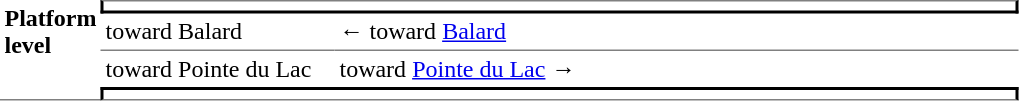<table border=0 cellspacing=0 cellpadding=3>
<tr>
<td style="border-bottom:solid 1px gray;" width=50 rowspan=10 valign=top><strong>Platform level</strong></td>
<td style="border-top:solid 1px gray;border-right:solid 2px black;border-left:solid 2px black;border-bottom:solid 2px black;text-align:center;" colspan=2></td>
</tr>
<tr>
<td style="border-bottom:solid 1px gray;" width=150>toward Balard</td>
<td style="border-bottom:solid 1px gray;" width=450>←   toward <a href='#'>Balard</a> </td>
</tr>
<tr>
<td>toward Pointe du Lac</td>
<td>   toward <a href='#'>Pointe du Lac</a>  →</td>
</tr>
<tr>
<td style="border-top:solid 2px black;border-right:solid 2px black;border-left:solid 2px black;border-bottom:solid 1px gray;text-align:center;" colspan=2></td>
</tr>
</table>
